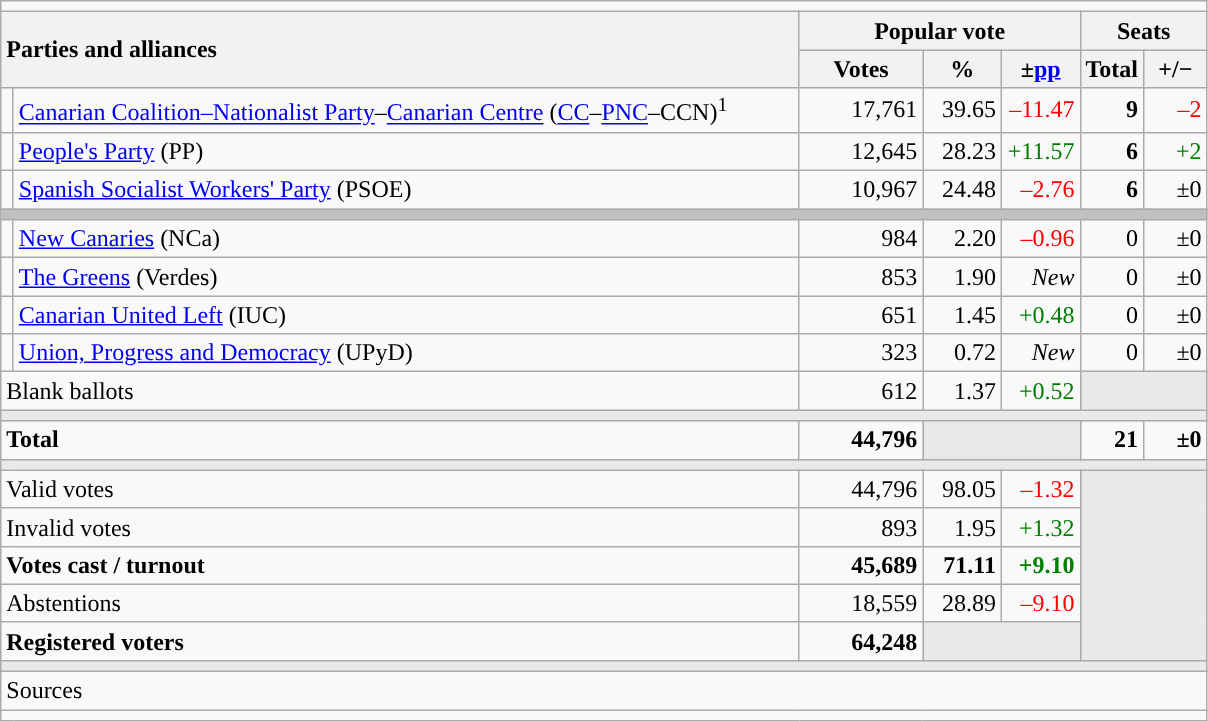<table class="wikitable" style="text-align:right;">
<tr>
<td colspan="7"></td>
</tr>
<tr>
<th style="text-align:left;" rowspan="2" colspan="2" width="525">Parties and alliances</th>
<th colspan="3">Popular vote</th>
<th colspan="2">Seats</th>
</tr>
<tr>
<th width="75">Votes</th>
<th width="45">%</th>
<th width="45">±<a href='#'>pp</a></th>
<th width="35">Total</th>
<th width="35">+/−</th>
</tr>
<tr>
<td width="1" style="color:inherit;background:"></td>
<td align="left"><a href='#'>Canarian Coalition–Nationalist Party</a>–<a href='#'>Canarian Centre</a> (<a href='#'>CC</a>–<a href='#'>PNC</a>–CCN)<sup>1</sup></td>
<td>17,761</td>
<td>39.65</td>
<td style="color:red;">–11.47</td>
<td><strong>9</strong></td>
<td style="color:red;">–2</td>
</tr>
<tr>
<td style="color:inherit;background:"></td>
<td align="left"><a href='#'>People's Party</a> (PP)</td>
<td>12,645</td>
<td>28.23</td>
<td style="color:green;">+11.57</td>
<td><strong>6</strong></td>
<td style="color:green;">+2</td>
</tr>
<tr>
<td style="color:inherit;background:"></td>
<td align="left"><a href='#'>Spanish Socialist Workers' Party</a> (PSOE)</td>
<td>10,967</td>
<td>24.48</td>
<td style="color:red;">–2.76</td>
<td><strong>6</strong></td>
<td>±0</td>
</tr>
<tr>
<td colspan="7" bgcolor="#C0C0C0"></td>
</tr>
<tr>
<td style="color:inherit;background:"></td>
<td align="left"><a href='#'>New Canaries</a> (NCa)</td>
<td>984</td>
<td>2.20</td>
<td style="color:red;">–0.96</td>
<td>0</td>
<td>±0</td>
</tr>
<tr>
<td style="color:inherit;background:"></td>
<td align="left"><a href='#'>The Greens</a> (Verdes)</td>
<td>853</td>
<td>1.90</td>
<td><em>New</em></td>
<td>0</td>
<td>±0</td>
</tr>
<tr>
<td style="color:inherit;background:"></td>
<td align="left"><a href='#'>Canarian United Left</a> (IUC)</td>
<td>651</td>
<td>1.45</td>
<td style="color:green;">+0.48</td>
<td>0</td>
<td>±0</td>
</tr>
<tr>
<td style="color:inherit;background:"></td>
<td align="left"><a href='#'>Union, Progress and Democracy</a> (UPyD)</td>
<td>323</td>
<td>0.72</td>
<td><em>New</em></td>
<td>0</td>
<td>±0</td>
</tr>
<tr>
<td align="left" colspan="2">Blank ballots</td>
<td>612</td>
<td>1.37</td>
<td style="color:green;">+0.52</td>
<td bgcolor="#E9E9E9" colspan="2"></td>
</tr>
<tr>
<td colspan="7" bgcolor="#E9E9E9"></td>
</tr>
<tr style="font-weight:bold;">
<td align="left" colspan="2">Total</td>
<td>44,796</td>
<td bgcolor="#E9E9E9" colspan="2"></td>
<td>21</td>
<td>±0</td>
</tr>
<tr>
<td colspan="7" bgcolor="#E9E9E9"></td>
</tr>
<tr>
<td align="left" colspan="2">Valid votes</td>
<td>44,796</td>
<td>98.05</td>
<td style="color:red;">–1.32</td>
<td bgcolor="#E9E9E9" colspan="2" rowspan="5"></td>
</tr>
<tr>
<td align="left" colspan="2">Invalid votes</td>
<td>893</td>
<td>1.95</td>
<td style="color:green;">+1.32</td>
</tr>
<tr style="font-weight:bold;">
<td align="left" colspan="2">Votes cast / turnout</td>
<td>45,689</td>
<td>71.11</td>
<td style="color:green;">+9.10</td>
</tr>
<tr>
<td align="left" colspan="2">Abstentions</td>
<td>18,559</td>
<td>28.89</td>
<td style="color:red;">–9.10</td>
</tr>
<tr style="font-weight:bold;">
<td align="left" colspan="2">Registered voters</td>
<td>64,248</td>
<td bgcolor="#E9E9E9" colspan="2"></td>
</tr>
<tr>
<td colspan="7" bgcolor="#E9E9E9"></td>
</tr>
<tr>
<td align="left" colspan="7">Sources</td>
</tr>
<tr>
<td colspan="7" style="text-align:left; max-width:790px;"></td>
</tr>
</table>
